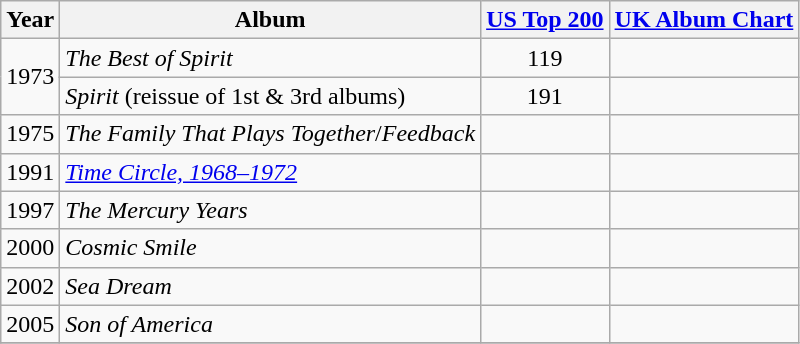<table class="wikitable">
<tr>
<th>Year</th>
<th>Album</th>
<th><a href='#'>US Top 200</a></th>
<th><a href='#'>UK Album Chart</a></th>
</tr>
<tr>
<td rowspan="2">1973</td>
<td><em>The Best of Spirit</em></td>
<td align="center">119</td>
<td align="center"></td>
</tr>
<tr>
<td><em>Spirit</em> (reissue of 1st & 3rd albums)</td>
<td align="center">191</td>
<td align="center"></td>
</tr>
<tr>
<td>1975</td>
<td><em>The Family That Plays Together</em>/<em>Feedback</em></td>
<td align="center"></td>
<td align="center"></td>
</tr>
<tr>
<td>1991</td>
<td><em><a href='#'>Time Circle, 1968–1972</a></em></td>
<td align="center"></td>
<td align="center"></td>
</tr>
<tr>
<td>1997</td>
<td><em>The Mercury Years</em></td>
<td align="center"></td>
<td align="center"></td>
</tr>
<tr>
<td>2000</td>
<td><em>Cosmic Smile</em></td>
<td align="center"></td>
<td align="center"></td>
</tr>
<tr>
<td>2002</td>
<td><em>Sea Dream</em></td>
<td align="center"></td>
<td align="center"></td>
</tr>
<tr>
<td>2005</td>
<td><em>Son of America</em></td>
<td align="center"></td>
<td align="center"></td>
</tr>
<tr>
</tr>
</table>
